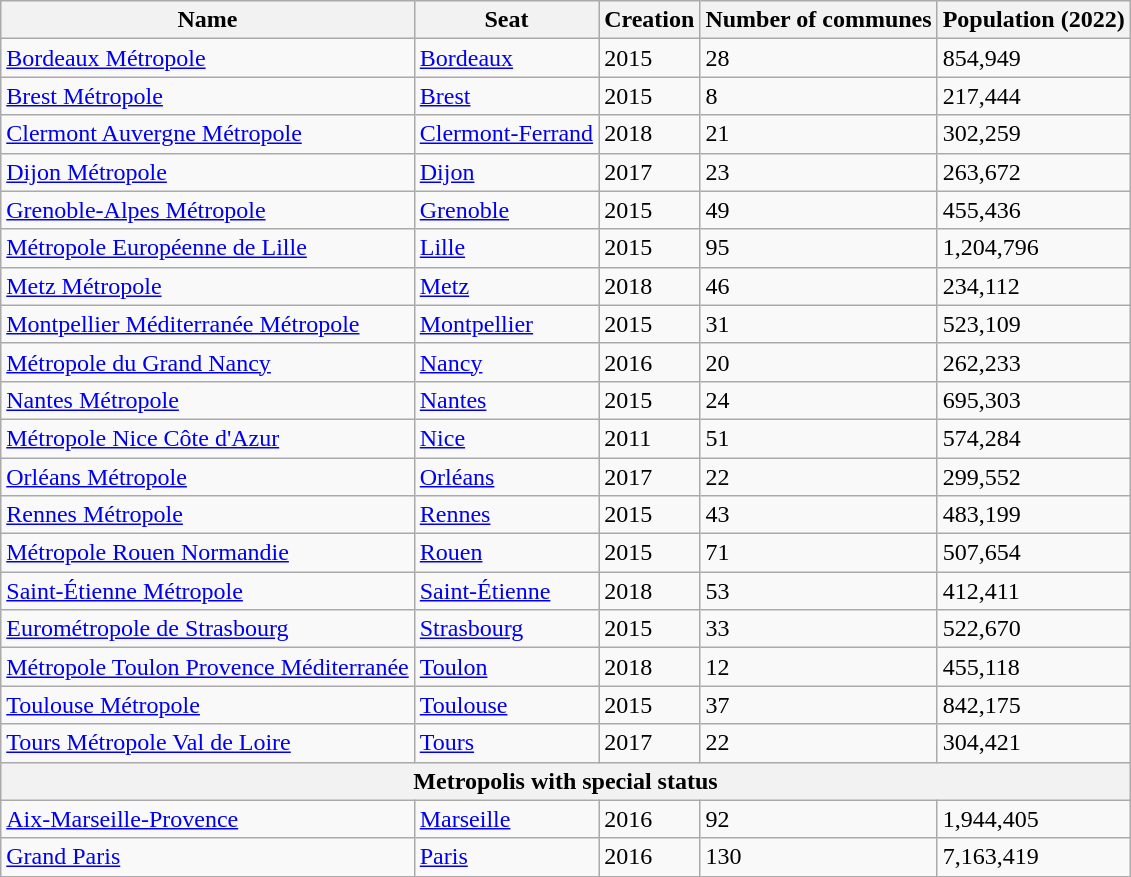<table class="wikitable sortable">
<tr>
<th>Name</th>
<th>Seat</th>
<th>Creation</th>
<th>Number of communes</th>
<th>Population (2022)</th>
</tr>
<tr>
<td><a href='#'>Bordeaux Métropole</a></td>
<td><a href='#'>Bordeaux</a></td>
<td>2015</td>
<td>28</td>
<td>854,949</td>
</tr>
<tr>
<td><a href='#'>Brest Métropole</a></td>
<td><a href='#'>Brest</a></td>
<td>2015</td>
<td>8</td>
<td>217,444</td>
</tr>
<tr>
<td><a href='#'>Clermont Auvergne Métropole</a></td>
<td><a href='#'>Clermont-Ferrand</a></td>
<td>2018</td>
<td>21</td>
<td>302,259</td>
</tr>
<tr>
<td><a href='#'>Dijon Métropole</a></td>
<td><a href='#'>Dijon</a></td>
<td>2017</td>
<td>23</td>
<td>263,672</td>
</tr>
<tr>
<td><a href='#'>Grenoble-Alpes Métropole</a></td>
<td><a href='#'>Grenoble</a></td>
<td>2015</td>
<td>49</td>
<td>455,436</td>
</tr>
<tr>
<td><a href='#'>Métropole Européenne de Lille</a></td>
<td><a href='#'>Lille</a></td>
<td>2015</td>
<td>95</td>
<td>1,204,796</td>
</tr>
<tr>
<td><a href='#'>Metz Métropole</a></td>
<td><a href='#'>Metz</a></td>
<td>2018</td>
<td>46</td>
<td>234,112</td>
</tr>
<tr>
<td><a href='#'>Montpellier Méditerranée Métropole</a></td>
<td><a href='#'>Montpellier</a></td>
<td>2015</td>
<td>31</td>
<td>523,109</td>
</tr>
<tr>
<td><a href='#'>Métropole du Grand Nancy</a></td>
<td><a href='#'>Nancy</a></td>
<td>2016</td>
<td>20</td>
<td>262,233</td>
</tr>
<tr>
<td><a href='#'>Nantes Métropole</a></td>
<td><a href='#'>Nantes</a></td>
<td>2015</td>
<td>24</td>
<td>695,303</td>
</tr>
<tr>
<td><a href='#'>Métropole Nice Côte d'Azur</a></td>
<td><a href='#'>Nice</a></td>
<td>2011</td>
<td>51</td>
<td>574,284</td>
</tr>
<tr>
<td><a href='#'>Orléans Métropole</a></td>
<td><a href='#'>Orléans</a></td>
<td>2017</td>
<td>22</td>
<td>299,552</td>
</tr>
<tr>
<td><a href='#'>Rennes Métropole</a></td>
<td><a href='#'>Rennes</a></td>
<td>2015</td>
<td>43</td>
<td>483,199</td>
</tr>
<tr>
<td><a href='#'>Métropole Rouen Normandie</a></td>
<td><a href='#'>Rouen</a></td>
<td>2015</td>
<td>71</td>
<td>507,654</td>
</tr>
<tr>
<td><a href='#'>Saint-Étienne Métropole</a></td>
<td><a href='#'>Saint-Étienne</a></td>
<td>2018</td>
<td>53</td>
<td>412,411</td>
</tr>
<tr>
<td><a href='#'>Eurométropole de Strasbourg</a></td>
<td><a href='#'>Strasbourg</a></td>
<td>2015</td>
<td>33</td>
<td>522,670</td>
</tr>
<tr>
<td><a href='#'>Métropole Toulon Provence Méditerranée</a></td>
<td><a href='#'>Toulon</a></td>
<td>2018</td>
<td>12</td>
<td>455,118</td>
</tr>
<tr>
<td><a href='#'>Toulouse Métropole</a></td>
<td><a href='#'>Toulouse</a></td>
<td>2015</td>
<td>37</td>
<td>842,175</td>
</tr>
<tr>
<td><a href='#'>Tours Métropole Val de Loire</a></td>
<td><a href='#'>Tours</a></td>
<td>2017</td>
<td>22</td>
<td>304,421</td>
</tr>
<tr>
<th colspan=5>Metropolis with special status</th>
</tr>
<tr>
<td><a href='#'>Aix-Marseille-Provence</a></td>
<td><a href='#'>Marseille</a></td>
<td>2016</td>
<td>92</td>
<td>1,944,405</td>
</tr>
<tr>
<td><a href='#'>Grand Paris</a></td>
<td><a href='#'>Paris</a></td>
<td>2016</td>
<td>130</td>
<td>7,163,419</td>
</tr>
</table>
